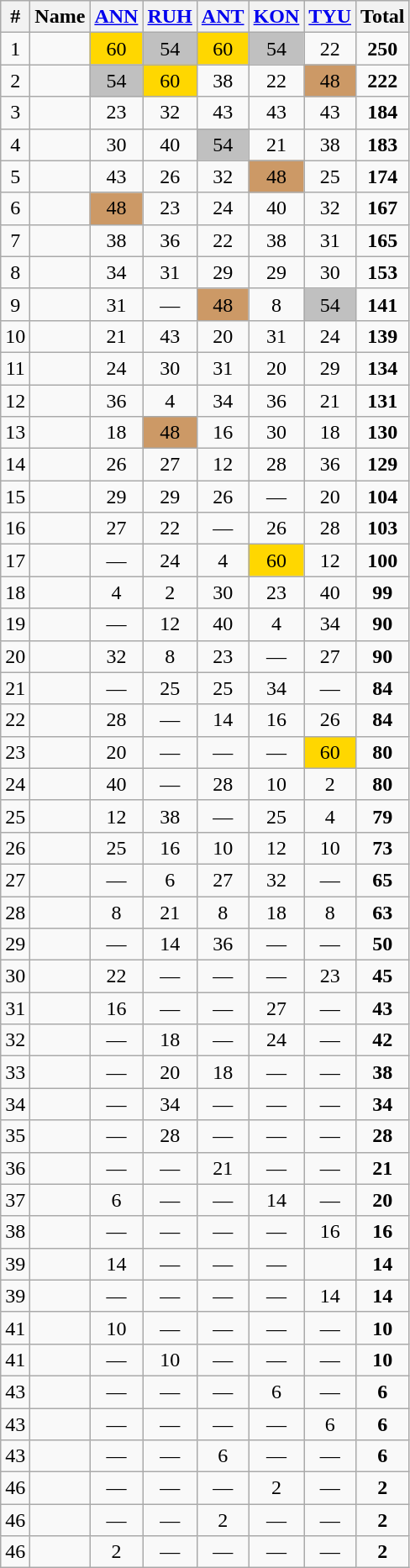<table class="wikitable sortable" style="text-align:center;">
<tr>
<th>#</th>
<th>Name</th>
<th><a href='#'>ANN</a></th>
<th><a href='#'>RUH</a></th>
<th><a href='#'>ANT</a></th>
<th><a href='#'>KON</a></th>
<th><a href='#'>TYU</a></th>
<th><strong>Total</strong> </th>
</tr>
<tr>
<td>1</td>
<td align="left"></td>
<td bgcolor="gold">60</td>
<td bgcolor="silver">54</td>
<td bgcolor="gold">60</td>
<td bgcolor="silver">54</td>
<td>22</td>
<td><strong>250</strong></td>
</tr>
<tr>
<td>2</td>
<td align="left"></td>
<td bgcolor="silver">54</td>
<td bgcolor="gold">60</td>
<td>38</td>
<td>22</td>
<td bgcolor="CC9966">48</td>
<td><strong>222</strong></td>
</tr>
<tr>
<td>3</td>
<td align="left"></td>
<td>23</td>
<td>32</td>
<td>43</td>
<td>43</td>
<td>43</td>
<td><strong>184</strong></td>
</tr>
<tr>
<td>4</td>
<td align="left"></td>
<td>30</td>
<td>40</td>
<td bgcolor="silver">54</td>
<td>21</td>
<td>38</td>
<td><strong>183</strong></td>
</tr>
<tr>
<td>5</td>
<td align="left"></td>
<td>43</td>
<td>26</td>
<td>32</td>
<td bgcolor="CC9966">48</td>
<td>25</td>
<td><strong>174</strong></td>
</tr>
<tr>
<td>6</td>
<td align="left"></td>
<td bgcolor="CC9966">48</td>
<td>23</td>
<td>24</td>
<td>40</td>
<td>32</td>
<td><strong>167</strong></td>
</tr>
<tr>
<td>7</td>
<td align="left"></td>
<td>38</td>
<td>36</td>
<td>22</td>
<td>38</td>
<td>31</td>
<td><strong>165</strong></td>
</tr>
<tr>
<td>8</td>
<td align="left"></td>
<td>34</td>
<td>31</td>
<td>29</td>
<td>29</td>
<td>30</td>
<td><strong>153</strong></td>
</tr>
<tr>
<td>9</td>
<td align="left"></td>
<td>31</td>
<td>—</td>
<td bgcolor="CC9966">48</td>
<td>8</td>
<td bgcolor="silver">54</td>
<td><strong>141</strong></td>
</tr>
<tr>
<td>10</td>
<td align="left"></td>
<td>21</td>
<td>43</td>
<td>20</td>
<td>31</td>
<td>24</td>
<td><strong>139</strong></td>
</tr>
<tr>
<td>11</td>
<td align="left"></td>
<td>24</td>
<td>30</td>
<td>31</td>
<td>20</td>
<td>29</td>
<td><strong>134</strong></td>
</tr>
<tr>
<td>12</td>
<td align="left"></td>
<td>36</td>
<td>4</td>
<td>34</td>
<td>36</td>
<td>21</td>
<td><strong>131</strong></td>
</tr>
<tr>
<td>13</td>
<td align="left"></td>
<td>18</td>
<td bgcolor="CC9966">48</td>
<td>16</td>
<td>30</td>
<td>18</td>
<td><strong>130</strong></td>
</tr>
<tr>
<td>14</td>
<td align="left"></td>
<td>26</td>
<td>27</td>
<td>12</td>
<td>28</td>
<td>36</td>
<td><strong>129</strong></td>
</tr>
<tr>
<td>15</td>
<td align="left"></td>
<td>29</td>
<td>29</td>
<td>26</td>
<td>—</td>
<td>20</td>
<td><strong>104</strong></td>
</tr>
<tr>
<td>16</td>
<td align="left"></td>
<td>27</td>
<td>22</td>
<td>—</td>
<td>26</td>
<td>28</td>
<td><strong>103</strong></td>
</tr>
<tr>
<td>17</td>
<td align="left"></td>
<td>—</td>
<td>24</td>
<td>4</td>
<td bgcolor="gold">60</td>
<td>12</td>
<td><strong>100</strong></td>
</tr>
<tr>
<td>18</td>
<td align="left"></td>
<td>4</td>
<td>2</td>
<td>30</td>
<td>23</td>
<td>40</td>
<td><strong>99</strong></td>
</tr>
<tr>
<td>19</td>
<td align="left"></td>
<td>—</td>
<td>12</td>
<td>40</td>
<td>4</td>
<td>34</td>
<td><strong>90</strong></td>
</tr>
<tr>
<td>20</td>
<td align="left"></td>
<td>32</td>
<td>8</td>
<td>23</td>
<td>—</td>
<td>27</td>
<td><strong>90</strong></td>
</tr>
<tr>
<td>21</td>
<td align="left"></td>
<td>—</td>
<td>25</td>
<td>25</td>
<td>34</td>
<td>—</td>
<td><strong>84</strong></td>
</tr>
<tr>
<td>22</td>
<td align="left"></td>
<td>28</td>
<td>—</td>
<td>14</td>
<td>16</td>
<td>26</td>
<td><strong>84</strong></td>
</tr>
<tr>
<td>23</td>
<td align="left"></td>
<td>20</td>
<td>—</td>
<td>—</td>
<td>—</td>
<td bgcolor="gold">60</td>
<td><strong>80</strong></td>
</tr>
<tr>
<td>24</td>
<td align="left"></td>
<td>40</td>
<td>—</td>
<td>28</td>
<td>10</td>
<td>2</td>
<td><strong>80</strong></td>
</tr>
<tr>
<td>25</td>
<td align="left"></td>
<td>12</td>
<td>38</td>
<td>—</td>
<td>25</td>
<td>4</td>
<td><strong>79</strong></td>
</tr>
<tr>
<td>26</td>
<td align="left"></td>
<td>25</td>
<td>16</td>
<td>10</td>
<td>12</td>
<td>10</td>
<td><strong>73</strong></td>
</tr>
<tr>
<td>27</td>
<td align="left"></td>
<td>—</td>
<td>6</td>
<td>27</td>
<td>32</td>
<td>—</td>
<td><strong>65</strong></td>
</tr>
<tr>
<td>28</td>
<td align="left"></td>
<td>8</td>
<td>21</td>
<td>8</td>
<td>18</td>
<td>8</td>
<td><strong>63</strong></td>
</tr>
<tr>
<td>29</td>
<td align="left"></td>
<td>—</td>
<td>14</td>
<td>36</td>
<td>—</td>
<td>—</td>
<td><strong>50</strong></td>
</tr>
<tr>
<td>30</td>
<td align="left"></td>
<td>22</td>
<td>—</td>
<td>—</td>
<td>—</td>
<td>23</td>
<td><strong>45</strong></td>
</tr>
<tr>
<td>31</td>
<td align="left"></td>
<td>16</td>
<td>—</td>
<td>—</td>
<td>27</td>
<td>—</td>
<td><strong>43</strong></td>
</tr>
<tr>
<td>32</td>
<td align="left"></td>
<td>—</td>
<td>18</td>
<td>—</td>
<td>24</td>
<td>—</td>
<td><strong>42</strong></td>
</tr>
<tr>
<td>33</td>
<td align="left"></td>
<td>—</td>
<td>20</td>
<td>18</td>
<td>—</td>
<td>—</td>
<td><strong>38</strong></td>
</tr>
<tr>
<td>34</td>
<td align="left"></td>
<td>—</td>
<td>34</td>
<td>—</td>
<td>—</td>
<td>—</td>
<td><strong>34</strong></td>
</tr>
<tr>
<td>35</td>
<td align="left"></td>
<td>—</td>
<td>28</td>
<td>—</td>
<td>—</td>
<td>—</td>
<td><strong>28</strong></td>
</tr>
<tr>
<td>36</td>
<td align="left"></td>
<td>—</td>
<td>—</td>
<td>21</td>
<td>—</td>
<td>—</td>
<td><strong>21</strong></td>
</tr>
<tr>
<td>37</td>
<td align="left"></td>
<td>6</td>
<td>—</td>
<td>—</td>
<td>14</td>
<td>—</td>
<td><strong>20</strong></td>
</tr>
<tr>
<td>38</td>
<td align="left"></td>
<td>—</td>
<td>—</td>
<td>—</td>
<td>—</td>
<td>16</td>
<td><strong>16</strong></td>
</tr>
<tr>
<td>39</td>
<td align="left"></td>
<td>14</td>
<td>—</td>
<td>—</td>
<td>—</td>
<td></td>
<td><strong>14</strong></td>
</tr>
<tr>
<td>39</td>
<td align="left"></td>
<td>—</td>
<td>—</td>
<td>—</td>
<td>—</td>
<td>14</td>
<td><strong>14</strong></td>
</tr>
<tr>
<td>41</td>
<td align="left"></td>
<td>10</td>
<td>—</td>
<td>—</td>
<td>—</td>
<td>—</td>
<td><strong>10</strong></td>
</tr>
<tr>
<td>41</td>
<td align="left"></td>
<td>—</td>
<td>10</td>
<td>—</td>
<td>—</td>
<td>—</td>
<td><strong>10</strong></td>
</tr>
<tr>
<td>43</td>
<td align="left"></td>
<td>—</td>
<td>—</td>
<td>—</td>
<td>6</td>
<td>—</td>
<td><strong>6</strong></td>
</tr>
<tr>
<td>43</td>
<td align="left"></td>
<td>—</td>
<td>—</td>
<td>—</td>
<td>—</td>
<td>6</td>
<td><strong>6</strong></td>
</tr>
<tr>
<td>43</td>
<td align="left"></td>
<td>—</td>
<td>—</td>
<td>6</td>
<td>—</td>
<td>—</td>
<td><strong>6</strong></td>
</tr>
<tr>
<td>46</td>
<td align="left"></td>
<td>—</td>
<td>—</td>
<td>—</td>
<td>2</td>
<td>—</td>
<td><strong>2</strong></td>
</tr>
<tr>
<td>46</td>
<td align="left"></td>
<td>—</td>
<td>—</td>
<td>2</td>
<td>—</td>
<td>—</td>
<td><strong>2</strong></td>
</tr>
<tr>
<td>46</td>
<td align="left"></td>
<td>2</td>
<td>—</td>
<td>—</td>
<td>—</td>
<td>—</td>
<td><strong>2</strong></td>
</tr>
</table>
